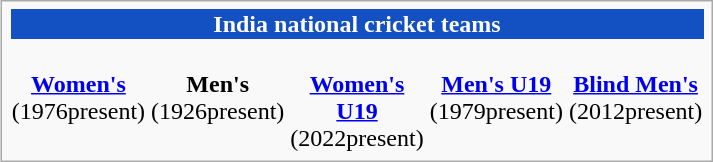<table class="infobox" style="width: 20em; font-size: 95%em;">
<tr style="color:#FFFFFF; background:#1350C1; text-align:center;">
<th colspan="5” style="text-align: center">India national cricket teams</th>
</tr>
<tr style="text-align: center">
<td><br><strong><a href='#'>Women's</a></strong> (1976present)</td>
<td><br><strong>Men's</strong> (1926present)</td>
<td><br><strong><a href='#'>Women's U19</a></strong> (2022present)</td>
<td><br><strong><a href='#'>Men's U19</a></strong> (1979present)</td>
<td><br><strong><a href='#'>Blind Men's</a></strong> (2012present)</td>
</tr>
</table>
